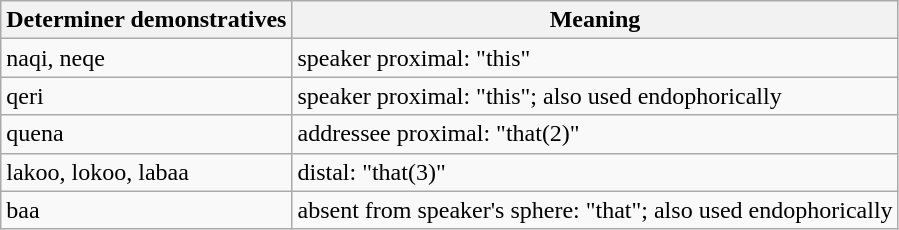<table class="wikitable">
<tr>
<th>Determiner demonstratives</th>
<th>Meaning</th>
</tr>
<tr>
<td>naqi, neqe</td>
<td>speaker proximal: "this"</td>
</tr>
<tr>
<td>qeri</td>
<td>speaker proximal: "this"; also used endophorically</td>
</tr>
<tr>
<td>quena</td>
<td>addressee proximal: "that(2)"</td>
</tr>
<tr>
<td>lakoo, lokoo, labaa</td>
<td>distal: "that(3)"</td>
</tr>
<tr>
<td>baa</td>
<td>absent from speaker's sphere: "that"; also used endophorically</td>
</tr>
</table>
